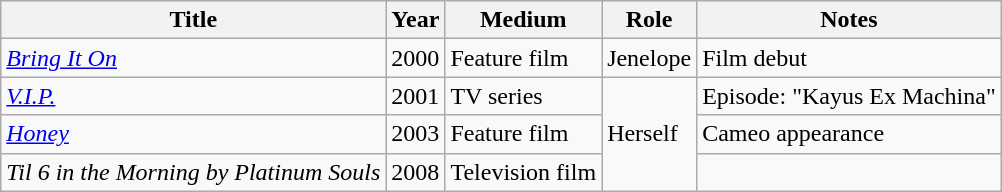<table class="wikitable plainrowheaders">
<tr>
<th scope="col">Title</th>
<th scope="col">Year</th>
<th scope="col">Medium</th>
<th scope="col">Role</th>
<th scope="col">Notes</th>
</tr>
<tr>
<td scope="row"><em><a href='#'>Bring It On</a></em></td>
<td>2000</td>
<td>Feature film</td>
<td>Jenelope</td>
<td>Film debut</td>
</tr>
<tr>
<td><em><a href='#'>V.I.P.</a></em></td>
<td>2001</td>
<td>TV series</td>
<td rowspan="3">Herself</td>
<td>Episode: "Kayus Ex Machina"</td>
</tr>
<tr>
<td scope="row"><em><a href='#'>Honey</a></em></td>
<td>2003</td>
<td>Feature film</td>
<td>Cameo appearance</td>
</tr>
<tr>
<td scope="row"><em>Til 6 in the Morning by Platinum Souls</em></td>
<td>2008</td>
<td>Television film</td>
<td></td>
</tr>
</table>
